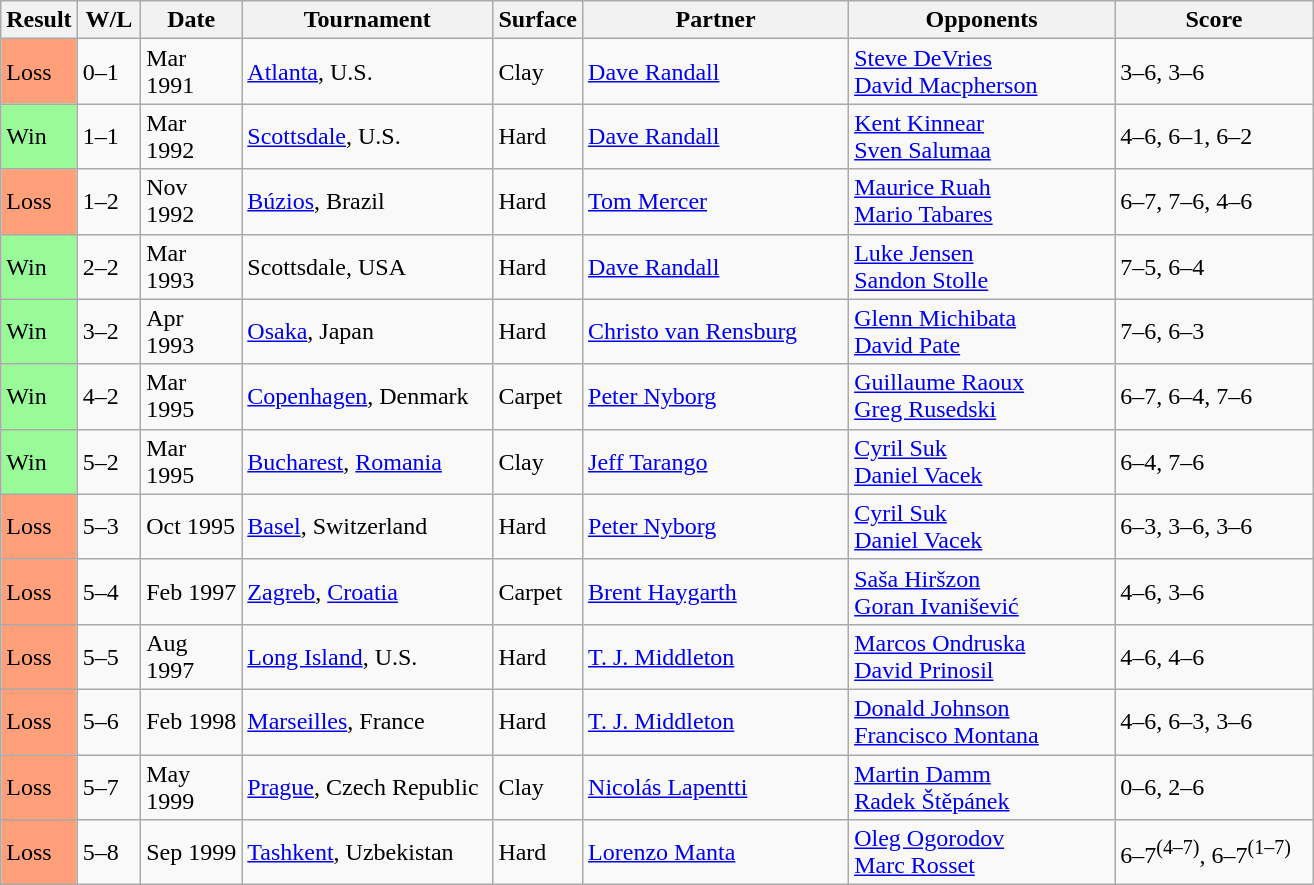<table class="sortable wikitable">
<tr>
<th style="width:40px">Result</th>
<th style="width:35px" class="unsortable">W/L</th>
<th style="width:60px">Date</th>
<th style="width:160px">Tournament</th>
<th style="width:50px">Surface</th>
<th style="width:170px">Partner</th>
<th style="width:170px">Opponents</th>
<th style="width:125px" class="unsortable">Score</th>
</tr>
<tr>
<td style="background:#ffa07a;">Loss</td>
<td>0–1</td>
<td>Mar 1991</td>
<td><a href='#'>Atlanta</a>, U.S.</td>
<td>Clay</td>
<td> <a href='#'>Dave Randall</a></td>
<td> <a href='#'>Steve DeVries</a> <br> <a href='#'>David Macpherson</a></td>
<td>3–6, 3–6</td>
</tr>
<tr>
<td style="background:#98fb98;">Win</td>
<td>1–1</td>
<td>Mar 1992</td>
<td><a href='#'>Scottsdale</a>, U.S.</td>
<td>Hard</td>
<td> <a href='#'>Dave Randall</a></td>
<td> <a href='#'>Kent Kinnear</a> <br>  <a href='#'>Sven Salumaa</a></td>
<td>4–6, 6–1, 6–2</td>
</tr>
<tr>
<td style="background:#ffa07a;">Loss</td>
<td>1–2</td>
<td>Nov 1992</td>
<td><a href='#'>Búzios</a>, Brazil</td>
<td>Hard</td>
<td> <a href='#'>Tom Mercer</a></td>
<td> <a href='#'>Maurice Ruah</a> <br> <a href='#'>Mario Tabares</a></td>
<td>6–7, 7–6, 4–6</td>
</tr>
<tr>
<td style="background:#98fb98;">Win</td>
<td>2–2</td>
<td>Mar 1993</td>
<td>Scottsdale, USA</td>
<td>Hard</td>
<td> <a href='#'>Dave Randall</a></td>
<td> <a href='#'>Luke Jensen</a> <br>  <a href='#'>Sandon Stolle</a></td>
<td>7–5, 6–4</td>
</tr>
<tr>
<td style="background:#98fb98;">Win</td>
<td>3–2</td>
<td>Apr 1993</td>
<td><a href='#'>Osaka</a>, Japan</td>
<td>Hard</td>
<td> <a href='#'>Christo van Rensburg</a></td>
<td> <a href='#'>Glenn Michibata</a> <br>  <a href='#'>David Pate</a></td>
<td>7–6, 6–3</td>
</tr>
<tr>
<td style="background:#98fb98;">Win</td>
<td>4–2</td>
<td>Mar 1995</td>
<td><a href='#'>Copenhagen</a>, Denmark</td>
<td>Carpet</td>
<td> <a href='#'>Peter Nyborg</a></td>
<td> <a href='#'>Guillaume Raoux</a> <br>  <a href='#'>Greg Rusedski</a></td>
<td>6–7, 6–4, 7–6</td>
</tr>
<tr>
<td style="background:#98fb98;">Win</td>
<td>5–2</td>
<td>Mar 1995</td>
<td><a href='#'>Bucharest</a>, <a href='#'>Romania</a></td>
<td>Clay</td>
<td> <a href='#'>Jeff Tarango</a></td>
<td> <a href='#'>Cyril Suk</a> <br>  <a href='#'>Daniel Vacek</a></td>
<td>6–4, 7–6</td>
</tr>
<tr>
<td style="background:#ffa07a;">Loss</td>
<td>5–3</td>
<td>Oct 1995</td>
<td><a href='#'>Basel</a>, Switzerland</td>
<td>Hard</td>
<td> <a href='#'>Peter Nyborg</a></td>
<td> <a href='#'>Cyril Suk</a> <br> <a href='#'>Daniel Vacek</a></td>
<td>6–3, 3–6, 3–6</td>
</tr>
<tr>
<td style="background:#ffa07a;">Loss</td>
<td>5–4</td>
<td>Feb 1997</td>
<td><a href='#'>Zagreb</a>, <a href='#'>Croatia</a></td>
<td>Carpet</td>
<td> <a href='#'>Brent Haygarth</a></td>
<td> <a href='#'>Saša Hiršzon</a> <br> <a href='#'>Goran Ivanišević</a></td>
<td>4–6, 3–6</td>
</tr>
<tr>
<td style="background:#ffa07a;">Loss</td>
<td>5–5</td>
<td>Aug 1997</td>
<td><a href='#'>Long Island</a>, U.S.</td>
<td>Hard</td>
<td> <a href='#'>T. J. Middleton</a></td>
<td> <a href='#'>Marcos Ondruska</a> <br> <a href='#'>David Prinosil</a></td>
<td>4–6, 4–6</td>
</tr>
<tr>
<td style="background:#ffa07a;">Loss</td>
<td>5–6</td>
<td>Feb 1998</td>
<td><a href='#'>Marseilles</a>, France</td>
<td>Hard</td>
<td> <a href='#'>T. J. Middleton</a></td>
<td> <a href='#'>Donald Johnson</a> <br> <a href='#'>Francisco Montana</a></td>
<td>4–6, 6–3, 3–6</td>
</tr>
<tr>
<td style="background:#ffa07a;">Loss</td>
<td>5–7</td>
<td>May 1999</td>
<td><a href='#'>Prague</a>, Czech Republic</td>
<td>Clay</td>
<td> <a href='#'>Nicolás Lapentti</a></td>
<td> <a href='#'>Martin Damm</a> <br> <a href='#'>Radek Štěpánek</a></td>
<td>0–6, 2–6</td>
</tr>
<tr>
<td style="background:#ffa07a;">Loss</td>
<td>5–8</td>
<td>Sep 1999</td>
<td><a href='#'>Tashkent</a>, Uzbekistan</td>
<td>Hard</td>
<td> <a href='#'>Lorenzo Manta</a></td>
<td> <a href='#'>Oleg Ogorodov</a> <br> <a href='#'>Marc Rosset</a></td>
<td>6–7<sup>(4–7)</sup>, 6–7<sup>(1–7)</sup></td>
</tr>
</table>
